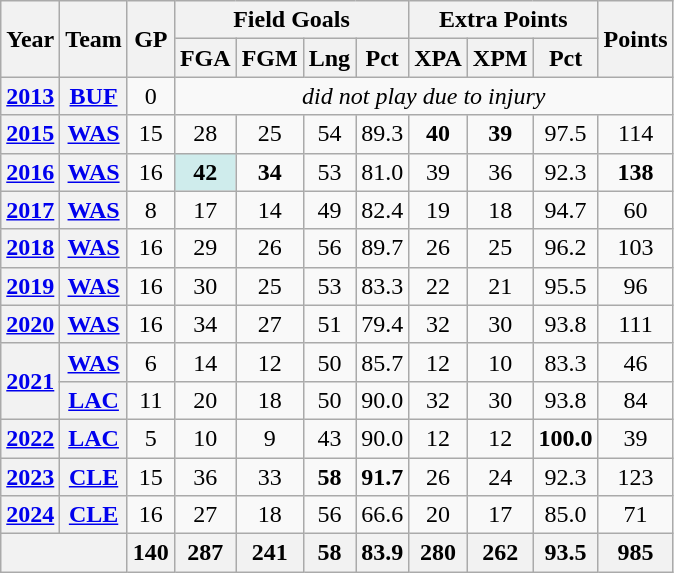<table class="wikitable" style="text-align:center;">
<tr>
<th rowspan="2">Year</th>
<th rowspan="2">Team</th>
<th rowspan="2">GP</th>
<th colspan="4">Field Goals</th>
<th colspan="3">Extra Points</th>
<th rowspan="2">Points</th>
</tr>
<tr>
<th>FGA</th>
<th>FGM</th>
<th>Lng</th>
<th>Pct</th>
<th>XPA</th>
<th>XPM</th>
<th>Pct</th>
</tr>
<tr>
<th><a href='#'>2013</a></th>
<th><a href='#'>BUF</a></th>
<td>0</td>
<td colspan="8"><em>did not play due to injury</em></td>
</tr>
<tr>
<th><a href='#'>2015</a></th>
<th><a href='#'>WAS</a></th>
<td>15</td>
<td>28</td>
<td>25</td>
<td>54</td>
<td>89.3</td>
<td><strong>40</strong></td>
<td><strong>39</strong></td>
<td>97.5</td>
<td>114</td>
</tr>
<tr>
<th><a href='#'>2016</a></th>
<th><a href='#'>WAS</a></th>
<td>16</td>
<td style="background:#cfecec;"><strong>42</strong></td>
<td><strong>34</strong></td>
<td>53</td>
<td>81.0</td>
<td>39</td>
<td>36</td>
<td>92.3</td>
<td><strong>138</strong></td>
</tr>
<tr>
<th><a href='#'>2017</a></th>
<th><a href='#'>WAS</a></th>
<td>8</td>
<td>17</td>
<td>14</td>
<td>49</td>
<td>82.4</td>
<td>19</td>
<td>18</td>
<td>94.7</td>
<td>60</td>
</tr>
<tr>
<th><a href='#'>2018</a></th>
<th><a href='#'>WAS</a></th>
<td>16</td>
<td>29</td>
<td>26</td>
<td>56</td>
<td>89.7</td>
<td>26</td>
<td>25</td>
<td>96.2</td>
<td>103</td>
</tr>
<tr>
<th><a href='#'>2019</a></th>
<th><a href='#'>WAS</a></th>
<td>16</td>
<td>30</td>
<td>25</td>
<td>53</td>
<td>83.3</td>
<td>22</td>
<td>21</td>
<td>95.5</td>
<td>96</td>
</tr>
<tr>
<th><a href='#'>2020</a></th>
<th><a href='#'>WAS</a></th>
<td>16</td>
<td>34</td>
<td>27</td>
<td>51</td>
<td>79.4</td>
<td>32</td>
<td>30</td>
<td>93.8</td>
<td>111</td>
</tr>
<tr>
<th rowspan="2"><a href='#'>2021</a></th>
<th><a href='#'>WAS</a></th>
<td>6</td>
<td>14</td>
<td>12</td>
<td>50</td>
<td>85.7</td>
<td>12</td>
<td>10</td>
<td>83.3</td>
<td>46</td>
</tr>
<tr>
<th><a href='#'>LAC</a></th>
<td>11</td>
<td>20</td>
<td>18</td>
<td>50</td>
<td>90.0</td>
<td>32</td>
<td>30</td>
<td>93.8</td>
<td>84</td>
</tr>
<tr>
<th><a href='#'>2022</a></th>
<th><a href='#'>LAC</a></th>
<td>5</td>
<td>10</td>
<td>9</td>
<td>43</td>
<td>90.0</td>
<td>12</td>
<td>12</td>
<td><strong>100.0</strong></td>
<td>39</td>
</tr>
<tr>
<th><a href='#'>2023</a></th>
<th><a href='#'>CLE</a></th>
<td>15</td>
<td>36</td>
<td>33</td>
<td><strong>58</strong></td>
<td><strong>91.7</strong></td>
<td>26</td>
<td>24</td>
<td>92.3</td>
<td>123</td>
</tr>
<tr>
<th><a href='#'>2024</a></th>
<th><a href='#'>CLE</a></th>
<td>16</td>
<td>27</td>
<td>18</td>
<td>56</td>
<td>66.6</td>
<td>20</td>
<td>17</td>
<td>85.0</td>
<td>71</td>
</tr>
<tr>
<th colspan="2"></th>
<th>140</th>
<th>287</th>
<th>241</th>
<th>58</th>
<th>83.9</th>
<th>280</th>
<th>262</th>
<th>93.5</th>
<th>985</th>
</tr>
</table>
